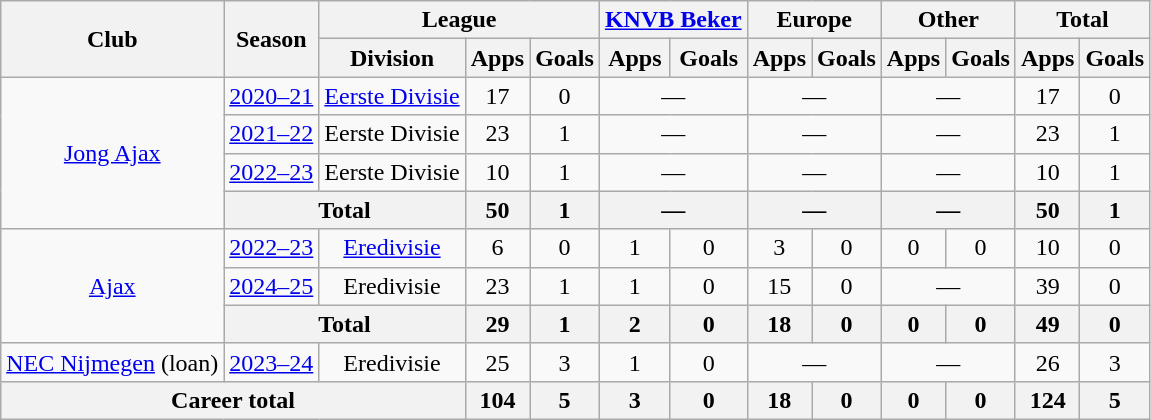<table class="wikitable" style="text-align:center">
<tr>
<th rowspan="2">Club</th>
<th rowspan="2">Season</th>
<th colspan="3">League</th>
<th colspan="2"><a href='#'>KNVB Beker</a></th>
<th colspan="2">Europe</th>
<th colspan="2">Other</th>
<th colspan="2">Total</th>
</tr>
<tr>
<th>Division</th>
<th>Apps</th>
<th>Goals</th>
<th>Apps</th>
<th>Goals</th>
<th>Apps</th>
<th>Goals</th>
<th>Apps</th>
<th>Goals</th>
<th>Apps</th>
<th>Goals</th>
</tr>
<tr>
<td rowspan="4"><a href='#'>Jong Ajax</a></td>
<td><a href='#'>2020–21</a></td>
<td><a href='#'>Eerste Divisie</a></td>
<td>17</td>
<td>0</td>
<td colspan="2">—</td>
<td colspan="2">—</td>
<td colspan="2">—</td>
<td>17</td>
<td>0</td>
</tr>
<tr>
<td><a href='#'>2021–22</a></td>
<td>Eerste Divisie</td>
<td>23</td>
<td>1</td>
<td colspan="2">—</td>
<td colspan="2">—</td>
<td colspan="2">—</td>
<td>23</td>
<td>1</td>
</tr>
<tr>
<td><a href='#'>2022–23</a></td>
<td>Eerste Divisie</td>
<td>10</td>
<td>1</td>
<td colspan="2">—</td>
<td colspan="2">—</td>
<td colspan="2">—</td>
<td>10</td>
<td>1</td>
</tr>
<tr>
<th colspan="2">Total</th>
<th>50</th>
<th>1</th>
<th colspan="2">—</th>
<th colspan="2">—</th>
<th colspan="2">—</th>
<th>50</th>
<th>1</th>
</tr>
<tr>
<td rowspan="3"><a href='#'>Ajax</a></td>
<td><a href='#'>2022–23</a></td>
<td><a href='#'>Eredivisie</a></td>
<td>6</td>
<td>0</td>
<td>1</td>
<td>0</td>
<td>3</td>
<td>0</td>
<td>0</td>
<td>0</td>
<td>10</td>
<td>0</td>
</tr>
<tr>
<td><a href='#'>2024–25</a></td>
<td>Eredivisie</td>
<td>23</td>
<td>1</td>
<td>1</td>
<td>0</td>
<td>15</td>
<td>0</td>
<td colspan="2">—</td>
<td>39</td>
<td>0</td>
</tr>
<tr>
<th colspan="2">Total</th>
<th>29</th>
<th>1</th>
<th>2</th>
<th>0</th>
<th>18</th>
<th>0</th>
<th>0</th>
<th>0</th>
<th>49</th>
<th>0</th>
</tr>
<tr>
<td><a href='#'>NEC Nijmegen</a> (loan)</td>
<td><a href='#'>2023–24</a></td>
<td>Eredivisie</td>
<td>25</td>
<td>3</td>
<td>1</td>
<td>0</td>
<td colspan="2">—</td>
<td colspan="2">—</td>
<td>26</td>
<td>3</td>
</tr>
<tr>
<th colspan="3">Career total</th>
<th>104</th>
<th>5</th>
<th>3</th>
<th>0</th>
<th>18</th>
<th>0</th>
<th>0</th>
<th>0</th>
<th>124</th>
<th>5</th>
</tr>
</table>
